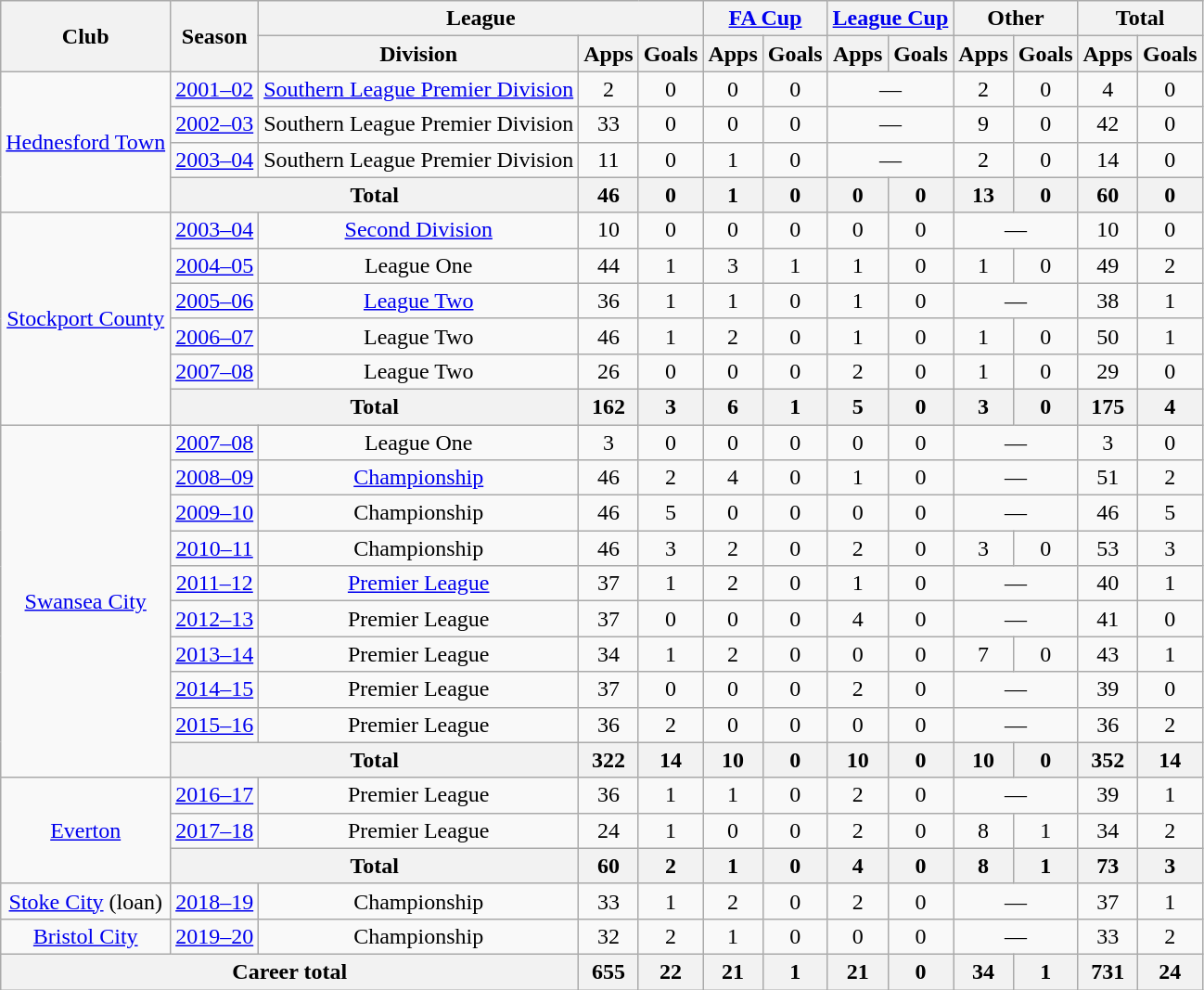<table class="wikitable" style="text-align:center">
<tr>
<th rowspan="2">Club</th>
<th rowspan="2">Season</th>
<th colspan="3">League</th>
<th colspan="2"><a href='#'>FA Cup</a></th>
<th colspan="2"><a href='#'>League Cup</a></th>
<th colspan="2">Other</th>
<th colspan="2">Total</th>
</tr>
<tr>
<th>Division</th>
<th>Apps</th>
<th>Goals</th>
<th>Apps</th>
<th>Goals</th>
<th>Apps</th>
<th>Goals</th>
<th>Apps</th>
<th>Goals</th>
<th>Apps</th>
<th>Goals</th>
</tr>
<tr>
<td rowspan="4"><a href='#'>Hednesford Town</a></td>
<td><a href='#'>2001–02</a></td>
<td><a href='#'>Southern League Premier Division</a></td>
<td>2</td>
<td>0</td>
<td>0</td>
<td>0</td>
<td colspan="2">—</td>
<td>2</td>
<td>0</td>
<td>4</td>
<td>0</td>
</tr>
<tr>
<td><a href='#'>2002–03</a></td>
<td>Southern League Premier Division</td>
<td>33</td>
<td>0</td>
<td>0</td>
<td>0</td>
<td colspan="2">—</td>
<td>9</td>
<td>0</td>
<td>42</td>
<td>0</td>
</tr>
<tr>
<td><a href='#'>2003–04</a></td>
<td>Southern League Premier Division</td>
<td>11</td>
<td>0</td>
<td>1</td>
<td>0</td>
<td colspan="2">—</td>
<td>2</td>
<td>0</td>
<td>14</td>
<td>0</td>
</tr>
<tr>
<th colspan="2">Total</th>
<th>46</th>
<th>0</th>
<th>1</th>
<th>0</th>
<th>0</th>
<th>0</th>
<th>13</th>
<th>0</th>
<th>60</th>
<th>0</th>
</tr>
<tr>
<td rowspan="6"><a href='#'>Stockport County</a></td>
<td><a href='#'>2003–04</a></td>
<td><a href='#'>Second Division</a></td>
<td>10</td>
<td>0</td>
<td>0</td>
<td>0</td>
<td>0</td>
<td>0</td>
<td colspan="2">—</td>
<td>10</td>
<td>0</td>
</tr>
<tr>
<td><a href='#'>2004–05</a></td>
<td>League One</td>
<td>44</td>
<td>1</td>
<td>3</td>
<td>1</td>
<td>1</td>
<td>0</td>
<td>1</td>
<td>0</td>
<td>49</td>
<td>2</td>
</tr>
<tr>
<td><a href='#'>2005–06</a></td>
<td><a href='#'>League Two</a></td>
<td>36</td>
<td>1</td>
<td>1</td>
<td>0</td>
<td>1</td>
<td>0</td>
<td colspan="2">—</td>
<td>38</td>
<td>1</td>
</tr>
<tr>
<td><a href='#'>2006–07</a></td>
<td>League Two</td>
<td>46</td>
<td>1</td>
<td>2</td>
<td>0</td>
<td>1</td>
<td>0</td>
<td>1</td>
<td>0</td>
<td>50</td>
<td>1</td>
</tr>
<tr>
<td><a href='#'>2007–08</a></td>
<td>League Two</td>
<td>26</td>
<td>0</td>
<td>0</td>
<td>0</td>
<td>2</td>
<td>0</td>
<td>1</td>
<td>0</td>
<td>29</td>
<td>0</td>
</tr>
<tr>
<th colspan="2">Total</th>
<th>162</th>
<th>3</th>
<th>6</th>
<th>1</th>
<th>5</th>
<th>0</th>
<th>3</th>
<th>0</th>
<th>175</th>
<th>4</th>
</tr>
<tr>
<td rowspan="10"><a href='#'>Swansea City</a></td>
<td><a href='#'>2007–08</a></td>
<td>League One</td>
<td>3</td>
<td>0</td>
<td>0</td>
<td>0</td>
<td>0</td>
<td>0</td>
<td colspan="2">—</td>
<td>3</td>
<td>0</td>
</tr>
<tr>
<td><a href='#'>2008–09</a></td>
<td><a href='#'>Championship</a></td>
<td>46</td>
<td>2</td>
<td>4</td>
<td>0</td>
<td>1</td>
<td>0</td>
<td colspan="2">—</td>
<td>51</td>
<td>2</td>
</tr>
<tr>
<td><a href='#'>2009–10</a></td>
<td>Championship</td>
<td>46</td>
<td>5</td>
<td>0</td>
<td>0</td>
<td>0</td>
<td>0</td>
<td colspan="2">—</td>
<td>46</td>
<td>5</td>
</tr>
<tr>
<td><a href='#'>2010–11</a></td>
<td>Championship</td>
<td>46</td>
<td>3</td>
<td>2</td>
<td>0</td>
<td>2</td>
<td>0</td>
<td>3</td>
<td>0</td>
<td>53</td>
<td>3</td>
</tr>
<tr>
<td><a href='#'>2011–12</a></td>
<td><a href='#'>Premier League</a></td>
<td>37</td>
<td>1</td>
<td>2</td>
<td>0</td>
<td>1</td>
<td>0</td>
<td colspan="2">—</td>
<td>40</td>
<td>1</td>
</tr>
<tr>
<td><a href='#'>2012–13</a></td>
<td>Premier League</td>
<td>37</td>
<td>0</td>
<td>0</td>
<td>0</td>
<td>4</td>
<td>0</td>
<td colspan="2">—</td>
<td>41</td>
<td>0</td>
</tr>
<tr>
<td><a href='#'>2013–14</a></td>
<td>Premier League</td>
<td>34</td>
<td>1</td>
<td>2</td>
<td>0</td>
<td>0</td>
<td>0</td>
<td>7</td>
<td>0</td>
<td>43</td>
<td>1</td>
</tr>
<tr>
<td><a href='#'>2014–15</a></td>
<td>Premier League</td>
<td>37</td>
<td>0</td>
<td>0</td>
<td>0</td>
<td>2</td>
<td>0</td>
<td colspan="2">—</td>
<td>39</td>
<td>0</td>
</tr>
<tr>
<td><a href='#'>2015–16</a></td>
<td>Premier League</td>
<td>36</td>
<td>2</td>
<td>0</td>
<td>0</td>
<td>0</td>
<td>0</td>
<td colspan="2">—</td>
<td>36</td>
<td>2</td>
</tr>
<tr>
<th colspan="2">Total</th>
<th>322</th>
<th>14</th>
<th>10</th>
<th>0</th>
<th>10</th>
<th>0</th>
<th>10</th>
<th>0</th>
<th>352</th>
<th>14</th>
</tr>
<tr>
<td rowspan="3"><a href='#'>Everton</a></td>
<td><a href='#'>2016–17</a></td>
<td>Premier League</td>
<td>36</td>
<td>1</td>
<td>1</td>
<td>0</td>
<td>2</td>
<td>0</td>
<td colspan="2">—</td>
<td>39</td>
<td>1</td>
</tr>
<tr>
<td><a href='#'>2017–18</a></td>
<td>Premier League</td>
<td>24</td>
<td>1</td>
<td>0</td>
<td>0</td>
<td>2</td>
<td>0</td>
<td>8</td>
<td>1</td>
<td>34</td>
<td>2</td>
</tr>
<tr>
<th colspan="2">Total</th>
<th>60</th>
<th>2</th>
<th>1</th>
<th>0</th>
<th>4</th>
<th>0</th>
<th>8</th>
<th>1</th>
<th>73</th>
<th>3</th>
</tr>
<tr>
<td><a href='#'>Stoke City</a> (loan)</td>
<td><a href='#'>2018–19</a></td>
<td>Championship</td>
<td>33</td>
<td>1</td>
<td>2</td>
<td>0</td>
<td>2</td>
<td>0</td>
<td colspan="2">—</td>
<td>37</td>
<td>1</td>
</tr>
<tr>
<td><a href='#'>Bristol City</a></td>
<td><a href='#'>2019–20</a></td>
<td>Championship</td>
<td>32</td>
<td>2</td>
<td>1</td>
<td>0</td>
<td>0</td>
<td>0</td>
<td colspan="2">—</td>
<td>33</td>
<td>2</td>
</tr>
<tr>
<th colspan="3">Career total</th>
<th>655</th>
<th>22</th>
<th>21</th>
<th>1</th>
<th>21</th>
<th>0</th>
<th>34</th>
<th>1</th>
<th>731</th>
<th>24</th>
</tr>
</table>
